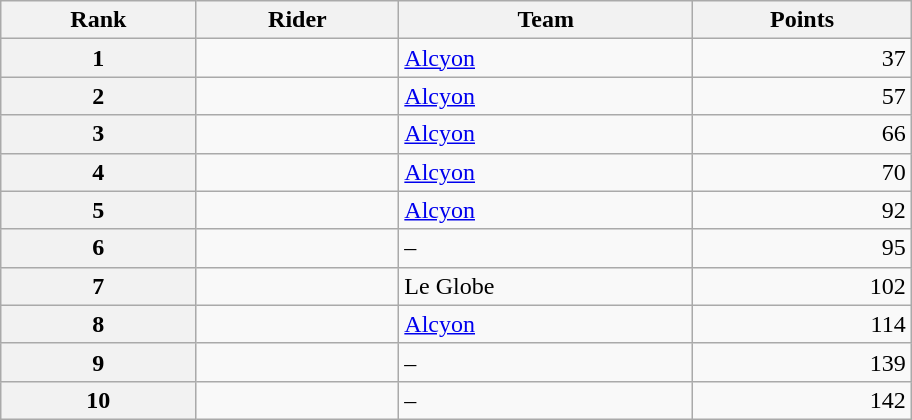<table class="wikitable" style="width:38em; margin-bottom:0;">
<tr>
<th scope="col">Rank</th>
<th scope="col">Rider</th>
<th scope="col">Team</th>
<th scope="col">Points</th>
</tr>
<tr>
<th scope="col">1</th>
<td></td>
<td><a href='#'>Alcyon</a></td>
<td style="text-align:right;">37</td>
</tr>
<tr>
<th scope="col">2</th>
<td></td>
<td><a href='#'>Alcyon</a></td>
<td style="text-align:right;">57</td>
</tr>
<tr>
<th scope="col">3</th>
<td></td>
<td><a href='#'>Alcyon</a></td>
<td style="text-align:right;">66</td>
</tr>
<tr>
<th scope="col">4</th>
<td></td>
<td><a href='#'>Alcyon</a></td>
<td style="text-align:right;">70</td>
</tr>
<tr>
<th scope="col">5</th>
<td></td>
<td><a href='#'>Alcyon</a></td>
<td style="text-align:right;">92</td>
</tr>
<tr>
<th scope="col">6</th>
<td></td>
<td>–</td>
<td style="text-align:right;">95</td>
</tr>
<tr>
<th scope="col">7</th>
<td></td>
<td>Le Globe</td>
<td style="text-align:right;">102</td>
</tr>
<tr>
<th scope="col">8</th>
<td></td>
<td><a href='#'>Alcyon</a></td>
<td style="text-align:right;">114</td>
</tr>
<tr>
<th scope="col">9</th>
<td></td>
<td>–</td>
<td style="text-align:right;">139</td>
</tr>
<tr>
<th scope="col">10</th>
<td></td>
<td>–</td>
<td style="text-align:right;">142</td>
</tr>
</table>
